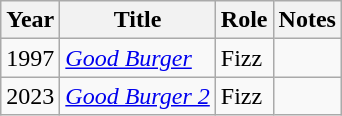<table class="wikitable sortable">
<tr>
<th>Year</th>
<th>Title</th>
<th>Role</th>
<th>Notes</th>
</tr>
<tr>
<td>1997</td>
<td><em><a href='#'>Good Burger</a></em></td>
<td>Fizz</td>
<td></td>
</tr>
<tr>
<td>2023</td>
<td><em><a href='#'>Good Burger 2</a></em></td>
<td>Fizz</td>
<td></td>
</tr>
</table>
